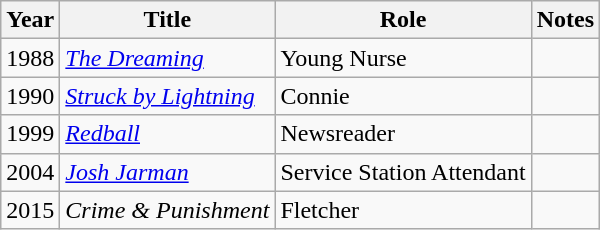<table class="wikitable sortable">
<tr>
<th>Year</th>
<th>Title</th>
<th>Role</th>
<th>Notes</th>
</tr>
<tr>
<td>1988</td>
<td><a href='#'><em>The Dreaming</em></a></td>
<td>Young Nurse</td>
<td></td>
</tr>
<tr>
<td>1990</td>
<td><a href='#'><em>Struck by Lightning</em></a></td>
<td>Connie</td>
<td></td>
</tr>
<tr>
<td>1999</td>
<td><em><a href='#'>Redball</a></em></td>
<td>Newsreader</td>
<td></td>
</tr>
<tr>
<td>2004</td>
<td><em><a href='#'>Josh Jarman</a></em></td>
<td>Service Station Attendant</td>
<td></td>
</tr>
<tr>
<td>2015</td>
<td><em>Crime & Punishment</em></td>
<td>Fletcher</td>
<td></td>
</tr>
</table>
